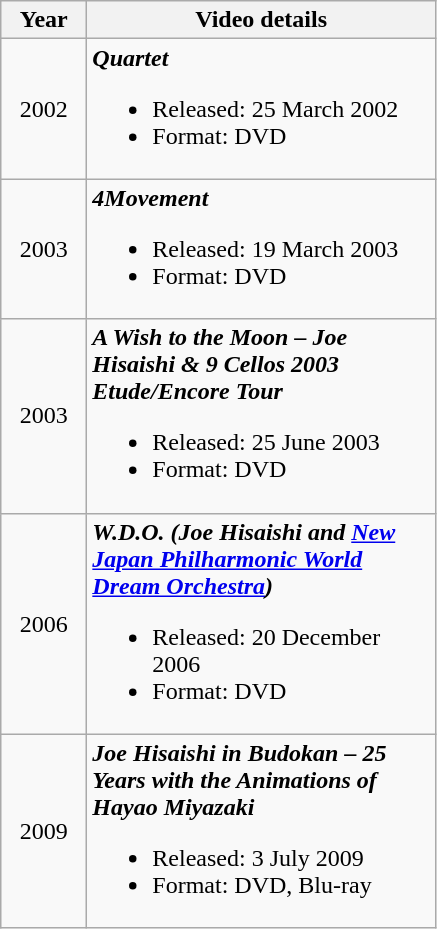<table class="wikitable">
<tr>
<th style="width:50px;">Year</th>
<th style="width:225px;">Video details</th>
</tr>
<tr style="text-align:center;">
<td>2002</td>
<td align="left"><strong><em>Quartet</em></strong><br><ul><li>Released: 25 March 2002</li><li>Format: DVD</li></ul></td>
</tr>
<tr style="text-align:center;">
<td>2003</td>
<td align="left"><strong><em>4Movement</em></strong><br><ul><li>Released: 19 March 2003</li><li>Format: DVD</li></ul></td>
</tr>
<tr style="text-align:center;">
<td>2003</td>
<td align="left"><strong><em>A Wish to the Moon – Joe Hisaishi & 9 Cellos 2003 Etude/Encore Tour</em></strong><br><ul><li>Released: 25 June 2003</li><li>Format: DVD</li></ul></td>
</tr>
<tr style="text-align:center;">
<td>2006</td>
<td align="left"><strong><em>W.D.O. (Joe Hisaishi and <a href='#'>New Japan Philharmonic World Dream Orchestra</a>)</em></strong><br><ul><li>Released: 20 December 2006</li><li>Format: DVD</li></ul></td>
</tr>
<tr style="text-align:center;">
<td>2009</td>
<td align="left"><strong><em>Joe Hisaishi in Budokan – 25 Years with the Animations of Hayao Miyazaki</em></strong><br><ul><li>Released: 3 July 2009</li><li>Format: DVD, Blu-ray</li></ul></td>
</tr>
</table>
